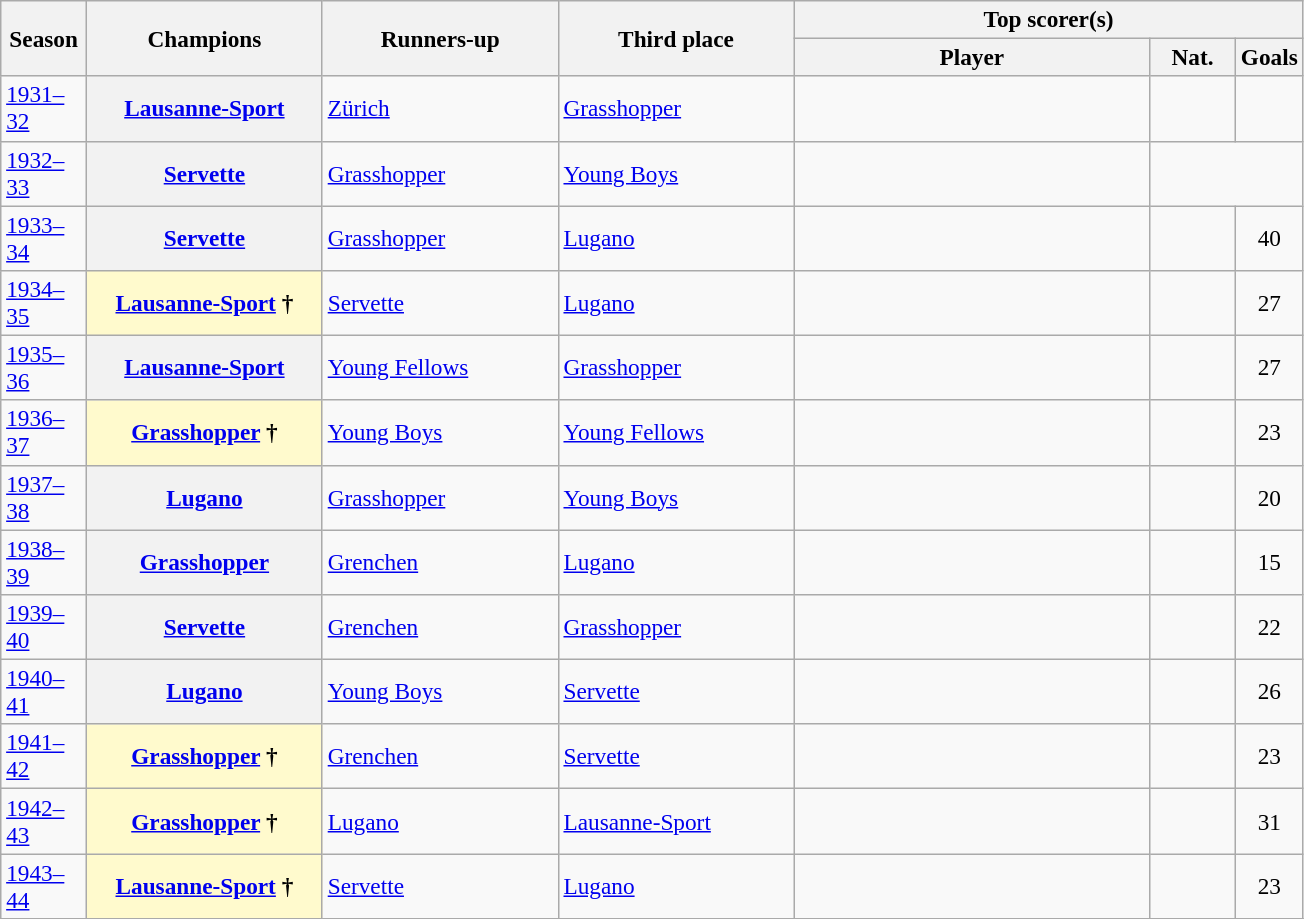<table class="wikitable sortable plainrowheaders" style="font-size:97%;">
<tr>
<th scope="col" rowspan=2 width=50>Season</th>
<th scope="col" rowspan=2 width=150>Champions </th>
<th scope="col" rowspan=2 width=150>Runners-up</th>
<th scope="col" rowspan=2 width=150>Third place</th>
<th scope="col" colspan=3>Top scorer(s)</th>
</tr>
<tr>
<th width=230>Player </th>
<th width=50>Nat.</th>
<th>Goals</th>
</tr>
<tr>
<td align=left><a href='#'>1931–32</a></td>
<th scope="row"><a href='#'>Lausanne-Sport</a> </th>
<td><a href='#'>Zürich</a></td>
<td><a href='#'>Grasshopper</a></td>
<td></td>
<td></td>
<td style="text-align:center"></td>
</tr>
<tr>
<td align=left><a href='#'>1932–33</a></td>
<th scope="row"><a href='#'>Servette</a> </th>
<td><a href='#'>Grasshopper</a></td>
<td><a href='#'>Young Boys</a></td>
<td style="text-align:center"></td>
</tr>
<tr>
<td align=left><a href='#'>1933–34</a></td>
<th scope="row"><a href='#'>Servette</a> </th>
<td><a href='#'>Grasshopper</a></td>
<td><a href='#'>Lugano</a></td>
<td> </td>
<td></td>
<td style="text-align:center">40</td>
</tr>
<tr>
<td align=left><a href='#'>1934–35</a></td>
<th scope="row" style="background-color:#FFFACD"><a href='#'>Lausanne-Sport</a>  †</th>
<td><a href='#'>Servette</a></td>
<td><a href='#'>Lugano</a></td>
<td> </td>
<td></td>
<td style="text-align:center">27</td>
</tr>
<tr>
<td align=left><a href='#'>1935–36</a></td>
<th scope="row"><a href='#'>Lausanne-Sport</a> </th>
<td><a href='#'>Young Fellows</a></td>
<td><a href='#'>Grasshopper</a></td>
<td> </td>
<td></td>
<td style="text-align:center">27</td>
</tr>
<tr>
<td align=left><a href='#'>1936–37</a></td>
<th scope="row" style="background-color:#FFFACD"><a href='#'>Grasshopper</a>  †</th>
<td><a href='#'>Young Boys</a></td>
<td><a href='#'>Young Fellows</a></td>
<td> </td>
<td></td>
<td style="text-align:center">23</td>
</tr>
<tr>
<td align=left><a href='#'>1937–38</a></td>
<th scope="row"><a href='#'>Lugano</a> </th>
<td><a href='#'>Grasshopper</a></td>
<td><a href='#'>Young Boys</a></td>
<td> </td>
<td></td>
<td style="text-align:center">20</td>
</tr>
<tr>
<td align=left><a href='#'>1938–39</a></td>
<th scope="row"><a href='#'>Grasshopper</a> </th>
<td><a href='#'>Grenchen</a></td>
<td><a href='#'>Lugano</a></td>
<td> </td>
<td></td>
<td style="text-align:center">15</td>
</tr>
<tr>
<td align=left><a href='#'>1939–40</a></td>
<th scope="row"><a href='#'>Servette</a> </th>
<td><a href='#'>Grenchen</a></td>
<td><a href='#'>Grasshopper</a></td>
<td> </td>
<td></td>
<td style="text-align:center">22</td>
</tr>
<tr>
<td align=left><a href='#'>1940–41</a></td>
<th scope="row"><a href='#'>Lugano</a> </th>
<td><a href='#'>Young Boys</a></td>
<td><a href='#'>Servette</a></td>
<td> </td>
<td></td>
<td style="text-align:center">26</td>
</tr>
<tr>
<td align=left><a href='#'>1941–42</a></td>
<th scope="row" style="background-color:#FFFACD"><a href='#'>Grasshopper</a>  †</th>
<td><a href='#'>Grenchen</a></td>
<td><a href='#'>Servette</a></td>
<td> </td>
<td></td>
<td style="text-align:center">23</td>
</tr>
<tr>
<td align=left><a href='#'>1942–43</a></td>
<th scope="row" style="background-color:#FFFACD"><a href='#'>Grasshopper</a>  †</th>
<td><a href='#'>Lugano</a></td>
<td><a href='#'>Lausanne-Sport</a></td>
<td> </td>
<td></td>
<td style="text-align:center">31</td>
</tr>
<tr>
<td align=left><a href='#'>1943–44</a></td>
<th scope="row" style="background-color:#FFFACD"><a href='#'>Lausanne-Sport</a>  †</th>
<td><a href='#'>Servette</a></td>
<td><a href='#'>Lugano</a></td>
<td> </td>
<td></td>
<td style="text-align:center">23</td>
</tr>
<tr>
</tr>
</table>
